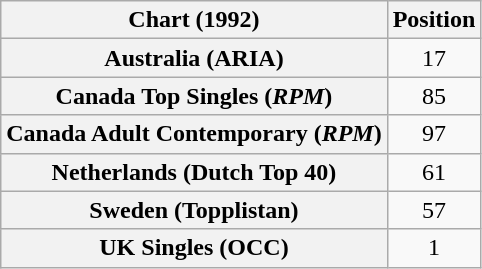<table class="wikitable plainrowheaders sortable">
<tr>
<th>Chart (1992)</th>
<th>Position</th>
</tr>
<tr>
<th scope="row">Australia (ARIA)</th>
<td style="text-align:center;">17</td>
</tr>
<tr>
<th scope="row">Canada Top Singles (<em>RPM</em>)</th>
<td style="text-align:center;">85</td>
</tr>
<tr>
<th scope="row">Canada Adult Contemporary (<em>RPM</em>)</th>
<td style="text-align:center;">97</td>
</tr>
<tr>
<th scope="row">Netherlands (Dutch Top 40)</th>
<td style="text-align:center;">61</td>
</tr>
<tr>
<th scope="row">Sweden (Topplistan)</th>
<td style="text-align:center;">57</td>
</tr>
<tr>
<th scope="row">UK Singles (OCC)</th>
<td style="text-align:center;">1</td>
</tr>
</table>
